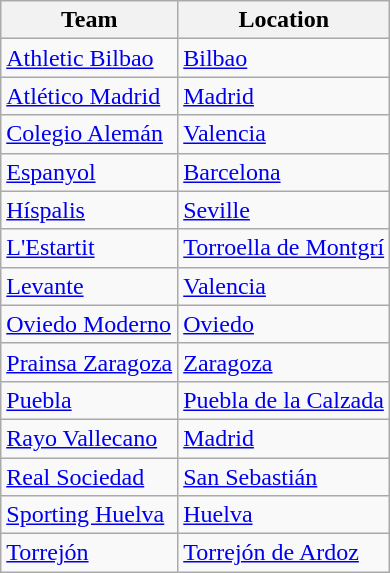<table class="wikitable sortable">
<tr>
<th>Team</th>
<th>Location</th>
</tr>
<tr>
<td><a href='#'>Athletic Bilbao</a></td>
<td><a href='#'>Bilbao</a></td>
</tr>
<tr>
<td><a href='#'>Atlético Madrid</a></td>
<td><a href='#'>Madrid</a></td>
</tr>
<tr>
<td><a href='#'>Colegio Alemán</a></td>
<td><a href='#'>Valencia</a></td>
</tr>
<tr>
<td><a href='#'>Espanyol</a></td>
<td><a href='#'>Barcelona</a></td>
</tr>
<tr>
<td><a href='#'>Híspalis</a></td>
<td><a href='#'>Seville</a></td>
</tr>
<tr>
<td><a href='#'>L'Estartit</a></td>
<td><a href='#'>Torroella de Montgrí</a></td>
</tr>
<tr>
<td><a href='#'>Levante</a></td>
<td><a href='#'>Valencia</a></td>
</tr>
<tr>
<td><a href='#'>Oviedo Moderno</a></td>
<td><a href='#'>Oviedo</a></td>
</tr>
<tr>
<td><a href='#'>Prainsa Zaragoza</a></td>
<td><a href='#'>Zaragoza</a></td>
</tr>
<tr>
<td><a href='#'>Puebla</a></td>
<td><a href='#'>Puebla de la Calzada</a></td>
</tr>
<tr>
<td><a href='#'>Rayo Vallecano</a></td>
<td><a href='#'>Madrid</a></td>
</tr>
<tr>
<td><a href='#'>Real Sociedad</a></td>
<td><a href='#'>San Sebastián</a></td>
</tr>
<tr>
<td><a href='#'>Sporting Huelva</a></td>
<td><a href='#'>Huelva</a></td>
</tr>
<tr>
<td><a href='#'>Torrejón</a></td>
<td><a href='#'>Torrejón de Ardoz</a></td>
</tr>
</table>
